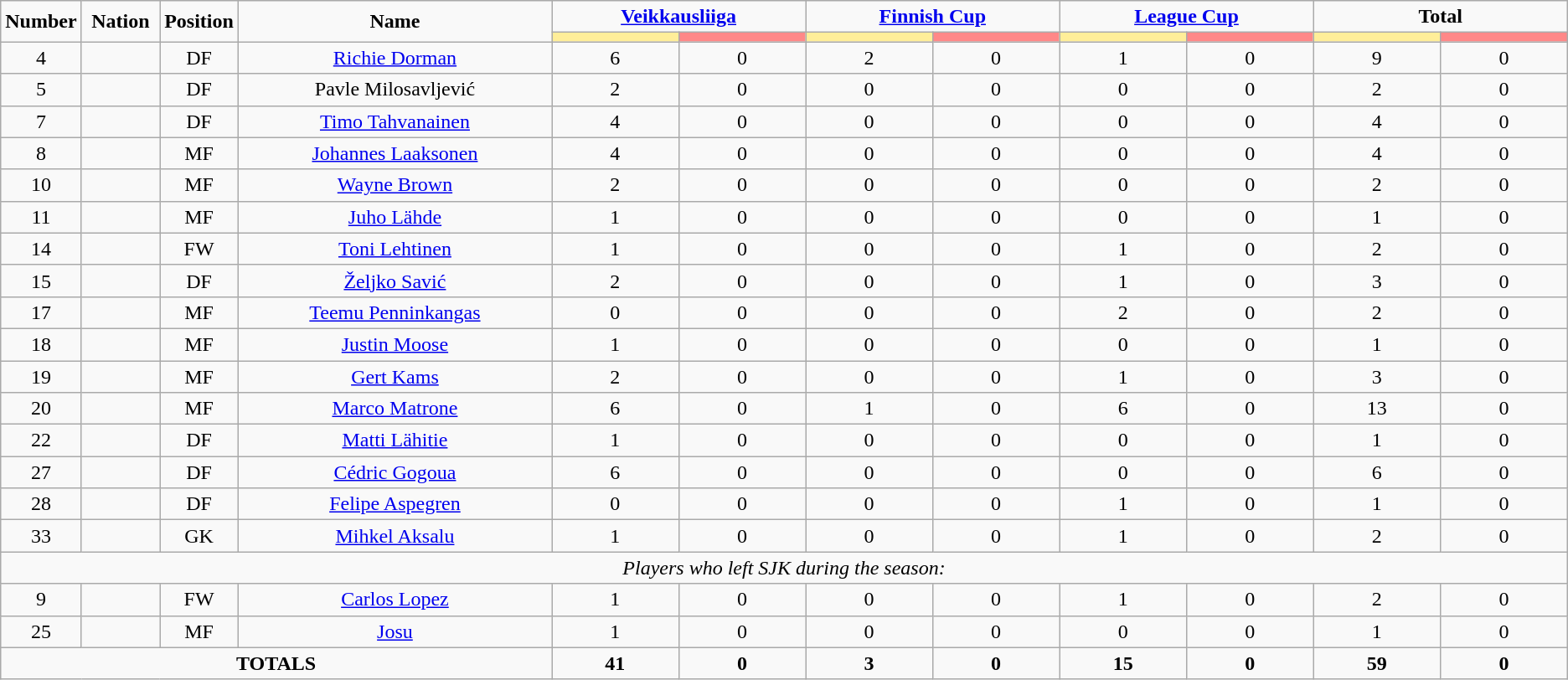<table class="wikitable" style="text-align:center;">
<tr>
<td rowspan="2"  style="width:5%; text-align:center;"><strong>Number</strong></td>
<td rowspan="2"  style="width:5%; text-align:center;"><strong>Nation</strong></td>
<td rowspan="2"  style="width:5%; text-align:center;"><strong>Position</strong></td>
<td rowspan="2"  style="width:20%; text-align:center;"><strong>Name</strong></td>
<td colspan="2" style="text-align:center;"><strong><a href='#'>Veikkausliiga</a></strong></td>
<td colspan="2" style="text-align:center;"><strong><a href='#'>Finnish Cup</a></strong></td>
<td colspan="2" style="text-align:center;"><strong><a href='#'>League Cup</a></strong></td>
<td colspan="2" style="text-align:center;"><strong>Total</strong></td>
</tr>
<tr>
<th style="width:60px; background:#fe9;"></th>
<th style="width:60px; background:#ff8888;"></th>
<th style="width:60px; background:#fe9;"></th>
<th style="width:60px; background:#ff8888;"></th>
<th style="width:60px; background:#fe9;"></th>
<th style="width:60px; background:#ff8888;"></th>
<th style="width:60px; background:#fe9;"></th>
<th style="width:60px; background:#ff8888;"></th>
</tr>
<tr>
<td>4</td>
<td></td>
<td>DF</td>
<td><a href='#'>Richie Dorman</a></td>
<td>6</td>
<td>0</td>
<td>2</td>
<td>0</td>
<td>1</td>
<td>0</td>
<td>9</td>
<td>0</td>
</tr>
<tr>
<td>5</td>
<td></td>
<td>DF</td>
<td>Pavle Milosavljević</td>
<td>2</td>
<td>0</td>
<td>0</td>
<td>0</td>
<td>0</td>
<td>0</td>
<td>2</td>
<td>0</td>
</tr>
<tr>
<td>7</td>
<td></td>
<td>DF</td>
<td><a href='#'>Timo Tahvanainen</a></td>
<td>4</td>
<td>0</td>
<td>0</td>
<td>0</td>
<td>0</td>
<td>0</td>
<td>4</td>
<td>0</td>
</tr>
<tr>
<td>8</td>
<td></td>
<td>MF</td>
<td><a href='#'>Johannes Laaksonen</a></td>
<td>4</td>
<td>0</td>
<td>0</td>
<td>0</td>
<td>0</td>
<td>0</td>
<td>4</td>
<td>0</td>
</tr>
<tr>
<td>10</td>
<td></td>
<td>MF</td>
<td><a href='#'>Wayne Brown</a></td>
<td>2</td>
<td>0</td>
<td>0</td>
<td>0</td>
<td>0</td>
<td>0</td>
<td>2</td>
<td>0</td>
</tr>
<tr>
<td>11</td>
<td></td>
<td>MF</td>
<td><a href='#'>Juho Lähde</a></td>
<td>1</td>
<td>0</td>
<td>0</td>
<td>0</td>
<td>0</td>
<td>0</td>
<td>1</td>
<td>0</td>
</tr>
<tr>
<td>14</td>
<td></td>
<td>FW</td>
<td><a href='#'>Toni Lehtinen</a></td>
<td>1</td>
<td>0</td>
<td>0</td>
<td>0</td>
<td>1</td>
<td>0</td>
<td>2</td>
<td>0</td>
</tr>
<tr>
<td>15</td>
<td></td>
<td>DF</td>
<td><a href='#'>Željko Savić</a></td>
<td>2</td>
<td>0</td>
<td>0</td>
<td>0</td>
<td>1</td>
<td>0</td>
<td>3</td>
<td>0</td>
</tr>
<tr>
<td>17</td>
<td></td>
<td>MF</td>
<td><a href='#'>Teemu Penninkangas</a></td>
<td>0</td>
<td>0</td>
<td>0</td>
<td>0</td>
<td>2</td>
<td>0</td>
<td>2</td>
<td>0</td>
</tr>
<tr>
<td>18</td>
<td></td>
<td>MF</td>
<td><a href='#'>Justin Moose</a></td>
<td>1</td>
<td>0</td>
<td>0</td>
<td>0</td>
<td>0</td>
<td>0</td>
<td>1</td>
<td>0</td>
</tr>
<tr>
<td>19</td>
<td></td>
<td>MF</td>
<td><a href='#'>Gert Kams</a></td>
<td>2</td>
<td>0</td>
<td>0</td>
<td>0</td>
<td>1</td>
<td>0</td>
<td>3</td>
<td>0</td>
</tr>
<tr>
<td>20</td>
<td></td>
<td>MF</td>
<td><a href='#'>Marco Matrone</a></td>
<td>6</td>
<td>0</td>
<td>1</td>
<td>0</td>
<td>6</td>
<td>0</td>
<td>13</td>
<td>0</td>
</tr>
<tr>
<td>22</td>
<td></td>
<td>DF</td>
<td><a href='#'>Matti Lähitie</a></td>
<td>1</td>
<td>0</td>
<td>0</td>
<td>0</td>
<td>0</td>
<td>0</td>
<td>1</td>
<td>0</td>
</tr>
<tr>
<td>27</td>
<td></td>
<td>DF</td>
<td><a href='#'>Cédric Gogoua</a></td>
<td>6</td>
<td>0</td>
<td>0</td>
<td>0</td>
<td>0</td>
<td>0</td>
<td>6</td>
<td>0</td>
</tr>
<tr>
<td>28</td>
<td></td>
<td>DF</td>
<td><a href='#'>Felipe Aspegren</a></td>
<td>0</td>
<td>0</td>
<td>0</td>
<td>0</td>
<td>1</td>
<td>0</td>
<td>1</td>
<td>0</td>
</tr>
<tr>
<td>33</td>
<td></td>
<td>GK</td>
<td><a href='#'>Mihkel Aksalu</a></td>
<td>1</td>
<td>0</td>
<td>0</td>
<td>0</td>
<td>1</td>
<td>0</td>
<td>2</td>
<td>0</td>
</tr>
<tr>
<td colspan="14"><em>Players who left SJK during the season:</em></td>
</tr>
<tr>
<td>9</td>
<td></td>
<td>FW</td>
<td><a href='#'>Carlos Lopez</a></td>
<td>1</td>
<td>0</td>
<td>0</td>
<td>0</td>
<td>1</td>
<td>0</td>
<td>2</td>
<td>0</td>
</tr>
<tr>
<td>25</td>
<td></td>
<td>MF</td>
<td><a href='#'>Josu</a></td>
<td>1</td>
<td>0</td>
<td>0</td>
<td>0</td>
<td>0</td>
<td>0</td>
<td>1</td>
<td>0</td>
</tr>
<tr>
<td colspan="4"><strong>TOTALS</strong></td>
<td><strong>41</strong></td>
<td><strong>0</strong></td>
<td><strong>3</strong></td>
<td><strong>0</strong></td>
<td><strong>15</strong></td>
<td><strong>0</strong></td>
<td><strong>59</strong></td>
<td><strong>0</strong></td>
</tr>
</table>
